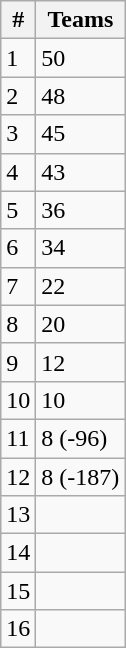<table class="wikitable">
<tr>
<th>#</th>
<th>Teams</th>
</tr>
<tr>
<td>1</td>
<td> 50</td>
</tr>
<tr>
<td>2</td>
<td> 48</td>
</tr>
<tr>
<td>3</td>
<td> 45</td>
</tr>
<tr>
<td>4</td>
<td> 43</td>
</tr>
<tr>
<td>5</td>
<td> 36</td>
</tr>
<tr>
<td>6</td>
<td> 34</td>
</tr>
<tr>
<td>7</td>
<td> 22</td>
</tr>
<tr>
<td>8</td>
<td> 20</td>
</tr>
<tr>
<td>9</td>
<td> 12</td>
</tr>
<tr>
<td>10</td>
<td> 10</td>
</tr>
<tr>
<td>11</td>
<td> 8 (-96)</td>
</tr>
<tr>
<td>12</td>
<td> 8 (-187)</td>
</tr>
<tr>
<td>13</td>
<td></td>
</tr>
<tr>
<td>14</td>
<td></td>
</tr>
<tr>
<td>15</td>
<td></td>
</tr>
<tr>
<td>16</td>
<td></td>
</tr>
</table>
